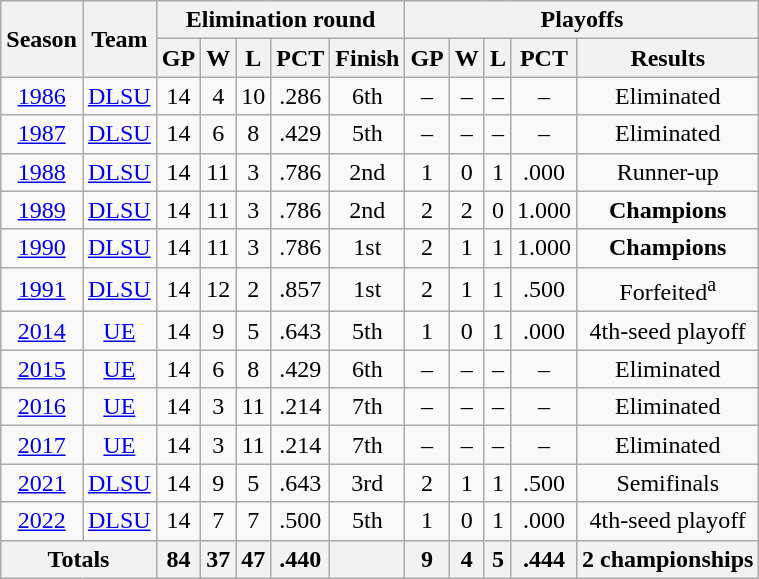<table class=wikitable style="text-align:center">
<tr>
<th rowspan="2">Season</th>
<th rowspan="2">Team</th>
<th colspan="5">Elimination round</th>
<th colspan="5">Playoffs</th>
</tr>
<tr>
<th>GP</th>
<th>W</th>
<th>L</th>
<th>PCT</th>
<th>Finish</th>
<th>GP</th>
<th>W</th>
<th>L</th>
<th>PCT</th>
<th>Results</th>
</tr>
<tr>
<td><a href='#'>1986</a></td>
<td><a href='#'>DLSU</a></td>
<td>14</td>
<td>4</td>
<td>10</td>
<td>.286</td>
<td>6th</td>
<td>–</td>
<td>–</td>
<td>–</td>
<td>–</td>
<td>Eliminated</td>
</tr>
<tr>
<td><a href='#'>1987</a></td>
<td><a href='#'>DLSU</a></td>
<td>14</td>
<td>6</td>
<td>8</td>
<td>.429</td>
<td>5th</td>
<td>–</td>
<td>–</td>
<td>–</td>
<td>–</td>
<td>Eliminated</td>
</tr>
<tr>
<td><a href='#'>1988</a></td>
<td><a href='#'>DLSU</a></td>
<td>14</td>
<td>11</td>
<td>3</td>
<td>.786</td>
<td>2nd</td>
<td>1</td>
<td>0</td>
<td>1</td>
<td>.000</td>
<td>Runner-up</td>
</tr>
<tr>
<td><a href='#'>1989</a></td>
<td><a href='#'>DLSU</a></td>
<td>14</td>
<td>11</td>
<td>3</td>
<td>.786</td>
<td>2nd</td>
<td>2</td>
<td>2</td>
<td>0</td>
<td>1.000</td>
<td><strong>Champions</strong></td>
</tr>
<tr>
<td><a href='#'>1990</a></td>
<td><a href='#'>DLSU</a></td>
<td>14</td>
<td>11</td>
<td>3</td>
<td>.786</td>
<td>1st</td>
<td>2</td>
<td>1</td>
<td>1</td>
<td>1.000</td>
<td><strong>Champions</strong></td>
</tr>
<tr>
<td><a href='#'>1991</a></td>
<td><a href='#'>DLSU</a></td>
<td>14</td>
<td>12</td>
<td>2</td>
<td>.857</td>
<td>1st</td>
<td>2</td>
<td>1</td>
<td>1</td>
<td>.500</td>
<td>Forfeited<sup>a</sup></td>
</tr>
<tr>
<td><a href='#'>2014</a></td>
<td><a href='#'>UE</a></td>
<td>14</td>
<td>9</td>
<td>5</td>
<td>.643</td>
<td>5th</td>
<td>1</td>
<td>0</td>
<td>1</td>
<td>.000</td>
<td>4th-seed playoff</td>
</tr>
<tr>
<td><a href='#'>2015</a></td>
<td><a href='#'>UE</a></td>
<td>14</td>
<td>6</td>
<td>8</td>
<td>.429</td>
<td>6th</td>
<td>–</td>
<td>–</td>
<td>–</td>
<td>–</td>
<td>Eliminated</td>
</tr>
<tr>
<td><a href='#'>2016</a></td>
<td><a href='#'>UE</a></td>
<td>14</td>
<td>3</td>
<td>11</td>
<td>.214</td>
<td>7th</td>
<td>–</td>
<td>–</td>
<td>–</td>
<td>–</td>
<td>Eliminated</td>
</tr>
<tr>
<td><a href='#'>2017</a></td>
<td><a href='#'>UE</a></td>
<td>14</td>
<td>3</td>
<td>11</td>
<td>.214</td>
<td>7th</td>
<td>–</td>
<td>–</td>
<td>–</td>
<td>–</td>
<td>Eliminated</td>
</tr>
<tr>
<td><a href='#'>2021</a></td>
<td><a href='#'>DLSU</a></td>
<td>14</td>
<td>9</td>
<td>5</td>
<td>.643</td>
<td>3rd</td>
<td>2</td>
<td>1</td>
<td>1</td>
<td>.500</td>
<td>Semifinals</td>
</tr>
<tr>
<td><a href='#'>2022</a></td>
<td><a href='#'>DLSU</a></td>
<td>14</td>
<td>7</td>
<td>7</td>
<td>.500</td>
<td>5th</td>
<td>1</td>
<td>0</td>
<td>1</td>
<td>.000</td>
<td>4th-seed playoff</td>
</tr>
<tr>
<th colspan="2">Totals</th>
<th>84</th>
<th>37</th>
<th>47</th>
<th>.440</th>
<th></th>
<th>9</th>
<th>4</th>
<th>5</th>
<th>.444</th>
<th>2 championships</th>
</tr>
</table>
